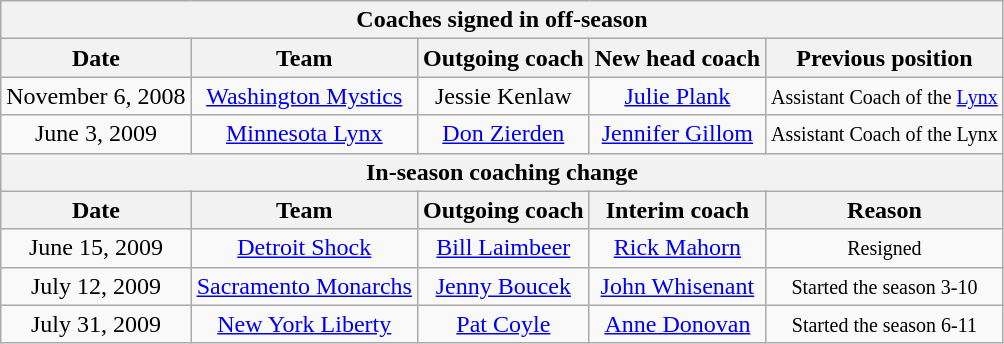<table class="wikitable" style="text-align:center;">
<tr>
<th colspan="6">Coaches signed in off-season</th>
</tr>
<tr>
<th>Date</th>
<th>Team</th>
<th>Outgoing coach</th>
<th>New head coach</th>
<th>Previous position</th>
</tr>
<tr>
<td>November 6, 2008</td>
<td><a href='#'>Washington Mystics</a></td>
<td>Jessie Kenlaw</td>
<td><a href='#'>Julie Plank</a></td>
<td><small>Assistant Coach of the <a href='#'>Lynx</a></small></td>
</tr>
<tr>
<td>June 3, 2009</td>
<td><a href='#'>Minnesota Lynx</a></td>
<td><a href='#'>Don Zierden</a></td>
<td><a href='#'>Jennifer Gillom</a></td>
<td><small>Assistant Coach of the Lynx</small></td>
</tr>
<tr>
<th colspan="6">In-season coaching change</th>
</tr>
<tr>
<th>Date</th>
<th>Team</th>
<th>Outgoing coach</th>
<th>Interim coach</th>
<th>Reason</th>
</tr>
<tr>
<td>June 15, 2009</td>
<td><a href='#'>Detroit Shock</a></td>
<td><a href='#'>Bill Laimbeer</a></td>
<td><a href='#'>Rick Mahorn</a></td>
<td><small>Resigned</small></td>
</tr>
<tr>
<td>July 12, 2009</td>
<td><a href='#'>Sacramento Monarchs</a></td>
<td><a href='#'>Jenny Boucek</a></td>
<td><a href='#'>John Whisenant</a></td>
<td><small>Started the season 3-10</small></td>
</tr>
<tr>
<td>July 31, 2009</td>
<td><a href='#'>New York Liberty</a></td>
<td><a href='#'>Pat Coyle</a></td>
<td><a href='#'>Anne Donovan</a></td>
<td><small>Started the season 6-11</small></td>
</tr>
</table>
